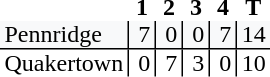<table style="border-collapse: collapse;">
<tr>
<th style="text-align: left;"></th>
<th style="text-align: center; padding: 0px 3px 0px 3px; width:12px;">1</th>
<th style="text-align: center; padding: 0px 3px 0px 3px; width:12px;">2</th>
<th style="text-align: center; padding: 0px 3px 0px 3px; width:12px;">3</th>
<th style="text-align: center; padding: 0px 3px 0px 3px; width:12px;">4</th>
<th style="text-align: center; padding: 0px 3px 0px 3px; width:12px;">T</th>
</tr>
<tr>
<td style="background: #f8f9fa; text-align: left; border-bottom: 1px solid black; padding: 0px 3px 0px 3px;">Pennridge</td>
<td style="background: #f8f9fa; border-left: 1px solid black; border-bottom: 1px solid black; text-align: right; padding: 0px 3px 0px 3px;">7</td>
<td style="background: #f8f9fa; border-left: 1px solid black; border-bottom: 1px solid black; text-align: right; padding: 0px 3px 0px 3px;">0</td>
<td style="background: #f8f9fa; border-left: 1px solid black; border-bottom: 1px solid black; text-align: right; padding: 0px 3px 0px 3px;">0</td>
<td style="background: #f8f9fa; border-left: 1px solid black; border-bottom: 1px solid black; text-align: right; padding: 0px 3px 0px 3px;">7</td>
<td style="background: #f8f9fa; border-left: 1px solid black; border-bottom: 1px solid black; text-align: right; padding: 0px 3px 0px 3px;">14</td>
</tr>
<tr>
<td style="text-align: left; padding: 0px 3px 0px 3px;">Quakertown</td>
<td style="border-left: 1px solid black; text-align: right; padding: 0px 3px 0px 3px;">0</td>
<td style="border-left: 1px solid black; text-align: right; padding: 0px 3px 0px 3px;">7</td>
<td style="border-left: 1px solid black; text-align: right; padding: 0px 3px 0px 3px;">3</td>
<td style="border-left: 1px solid black; text-align: right; padding: 0px 3px 0px 3px;">0</td>
<td style="border-left: 1px solid black; text-align: right; padding: 0px 3px 0px 3px;">10</td>
</tr>
</table>
